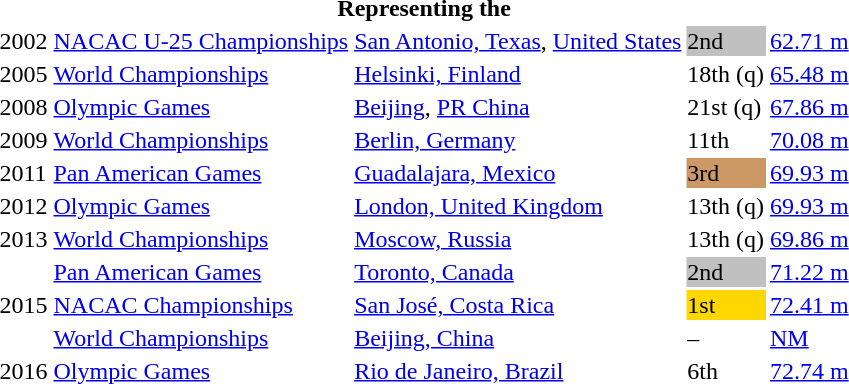<table>
<tr>
<th colspan="5">Representing the </th>
</tr>
<tr>
<td>2002</td>
<td><a href='#'>NACAC U-25 Championships</a></td>
<td><a href='#'>San Antonio, Texas</a>, <a href='#'>United States</a></td>
<td bgcolor=silver>2nd</td>
<td><a href='#'>62.71 m</a></td>
</tr>
<tr>
<td>2005</td>
<td><a href='#'>World Championships</a></td>
<td><a href='#'>Helsinki, Finland</a></td>
<td>18th (q)</td>
<td><a href='#'>65.48 m</a></td>
</tr>
<tr>
<td>2008</td>
<td><a href='#'>Olympic Games</a></td>
<td><a href='#'>Beijing</a>, <a href='#'>PR China</a></td>
<td>21st (q)</td>
<td><a href='#'>67.86 m</a></td>
</tr>
<tr>
<td>2009</td>
<td><a href='#'>World Championships</a></td>
<td><a href='#'>Berlin, Germany</a></td>
<td>11th</td>
<td><a href='#'>70.08 m</a></td>
</tr>
<tr>
<td>2011</td>
<td><a href='#'>Pan American Games</a></td>
<td><a href='#'>Guadalajara, Mexico</a></td>
<td bgcolor="cc9966">3rd</td>
<td><a href='#'>69.93 m</a></td>
</tr>
<tr>
<td>2012</td>
<td><a href='#'>Olympic Games</a></td>
<td><a href='#'>London, United Kingdom</a></td>
<td>13th (q)</td>
<td><a href='#'>69.93 m</a></td>
</tr>
<tr>
<td>2013</td>
<td><a href='#'>World Championships</a></td>
<td><a href='#'>Moscow, Russia</a></td>
<td>13th (q)</td>
<td><a href='#'>69.86 m</a></td>
</tr>
<tr>
<td rowspan=3>2015</td>
<td><a href='#'>Pan American Games</a></td>
<td><a href='#'>Toronto, Canada</a></td>
<td bgcolor=silver>2nd</td>
<td><a href='#'>71.22 m</a></td>
</tr>
<tr>
<td><a href='#'>NACAC Championships</a></td>
<td><a href='#'>San José, Costa Rica</a></td>
<td bgcolor=gold>1st</td>
<td><a href='#'>72.41 m</a></td>
</tr>
<tr>
<td><a href='#'>World Championships</a></td>
<td><a href='#'>Beijing, China</a></td>
<td>–</td>
<td><a href='#'>NM</a></td>
</tr>
<tr>
<td>2016</td>
<td><a href='#'>Olympic Games</a></td>
<td><a href='#'>Rio de Janeiro, Brazil</a></td>
<td>6th</td>
<td><a href='#'>72.74 m</a></td>
</tr>
</table>
